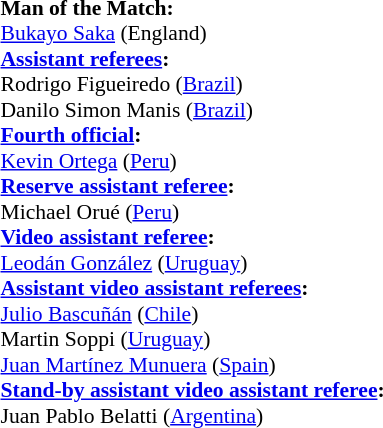<table style="width:100%; font-size:90%;">
<tr>
<td><br><strong>Man of the Match:</strong>
<br><a href='#'>Bukayo Saka</a> (England)<br><strong><a href='#'>Assistant referees</a>:</strong>
<br>Rodrigo Figueiredo (<a href='#'>Brazil</a>)
<br>Danilo Simon Manis (<a href='#'>Brazil</a>)
<br><strong><a href='#'>Fourth official</a>:</strong>
<br><a href='#'>Kevin Ortega</a> (<a href='#'>Peru</a>)
<br><strong><a href='#'>Reserve assistant referee</a>:</strong>
<br>Michael Orué (<a href='#'>Peru</a>)
<br><strong><a href='#'>Video assistant referee</a>:</strong>
<br><a href='#'>Leodán González</a> (<a href='#'>Uruguay</a>)
<br><strong><a href='#'>Assistant video assistant referees</a>:</strong>
<br><a href='#'>Julio Bascuñán</a> (<a href='#'>Chile</a>)
<br> Martin Soppi (<a href='#'>Uruguay</a>)
<br><a href='#'>Juan Martínez Munuera</a> (<a href='#'>Spain</a>)
<br><strong><a href='#'>Stand-by assistant video assistant referee</a>:</strong>
<br>Juan Pablo Belatti (<a href='#'>Argentina</a>)</td>
</tr>
</table>
